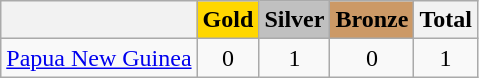<table class="wikitable">
<tr>
<th></th>
<th style="background:gold;"><strong> Gold </strong></th>
<th style="background:silver;"><strong>Silver</strong></th>
<th style="background:#c96;"><strong>Bronze</strong></th>
<th>Total</th>
</tr>
<tr style="text-align:center;">
<td> <a href='#'>Papua New Guinea</a></td>
<td>0</td>
<td>1</td>
<td>0</td>
<td>1</td>
</tr>
</table>
